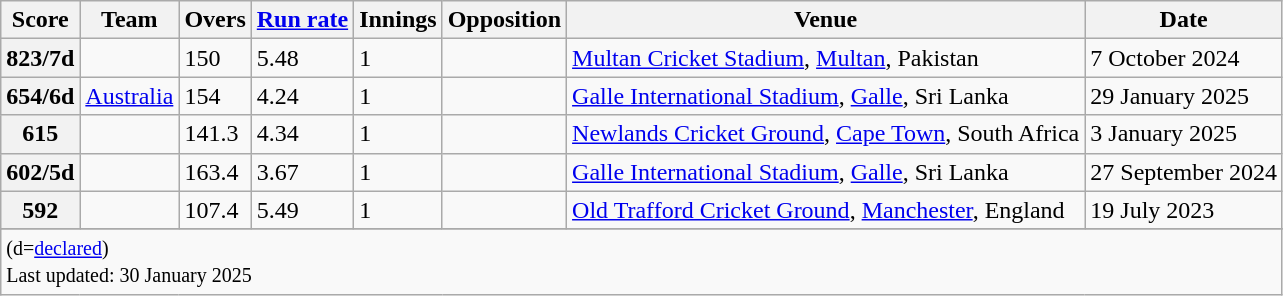<table class="wikitable sortable">
<tr>
<th>Score</th>
<th>Team</th>
<th>Overs</th>
<th><a href='#'>Run rate</a></th>
<th>Innings</th>
<th>Opposition</th>
<th>Venue</th>
<th>Date</th>
</tr>
<tr>
<th>823/7d</th>
<td></td>
<td>150</td>
<td>5.48</td>
<td>1</td>
<td></td>
<td><a href='#'>Multan Cricket Stadium</a>, <a href='#'>Multan</a>, Pakistan</td>
<td>7 October 2024</td>
</tr>
<tr>
<th>654/6d</th>
<td> <a href='#'>Australia</a></td>
<td>154</td>
<td>4.24</td>
<td>1</td>
<td></td>
<td><a href='#'>Galle International Stadium</a>, <a href='#'>Galle</a>, Sri Lanka</td>
<td>29 January 2025</td>
</tr>
<tr>
<th>615</th>
<td></td>
<td>141.3</td>
<td>4.34</td>
<td>1</td>
<td></td>
<td><a href='#'>Newlands Cricket Ground</a>, <a href='#'>Cape Town</a>, South Africa</td>
<td>3 January 2025</td>
</tr>
<tr>
<th>602/5d</th>
<td></td>
<td>163.4</td>
<td>3.67</td>
<td>1</td>
<td></td>
<td><a href='#'>Galle International Stadium</a>, <a href='#'>Galle</a>, Sri Lanka</td>
<td>27 September 2024</td>
</tr>
<tr>
<th>592</th>
<td></td>
<td>107.4</td>
<td>5.49</td>
<td>1</td>
<td></td>
<td><a href='#'>Old Trafford Cricket Ground</a>, <a href='#'>Manchester</a>, England</td>
<td>19 July 2023</td>
</tr>
<tr>
</tr>
<tr class = "sortbottom">
<td colspan=8><small>(d=<a href='#'>declared</a>)<br>Last updated: 30 January 2025</small></td>
</tr>
</table>
